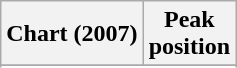<table class="wikitable sortable plainrowheaders" style="text-align:center">
<tr>
<th scope="col">Chart (2007)</th>
<th scope="col">Peak<br>position</th>
</tr>
<tr>
</tr>
<tr>
</tr>
</table>
